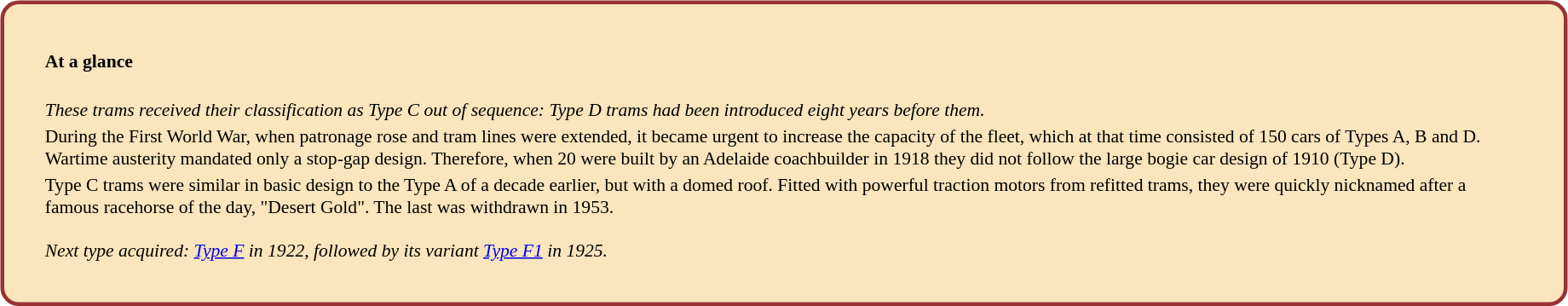<table style="width:100%; float:Left; padding-right: 2em; padding-bottom: 3em;">
<tr>
<td valign=top width=90%><br><table width="100%" align="left" style="text-align:left; border:3px solid #993333; border-radius: 1em; background-color:#FAE5BC; font-size: 90%; padding: 2em;">
<tr>
<td></td>
</tr>
<tr>
<td><strong>At a glance</strong></td>
</tr>
<tr>
<td><br><em>These trams received their classification as Type C out of sequence: Type D trams had been introduced eight years before them.</em></td>
</tr>
<tr>
<td>During the First World War, when patronage rose and tram lines were extended, it became urgent to increase the capacity of the fleet, which at that time consisted of 150 cars of Types A, B and D. Wartime austerity mandated only a stop-gap design. Therefore, when 20 were built by an Adelaide coachbuilder in 1918 they did not follow the large bogie car design of 1910 (Type D).</td>
</tr>
<tr>
<td>Type C trams were similar in basic design to the Type A of a decade earlier, but with a domed roof. Fitted with powerful traction motors from refitted trams, they were quickly nicknamed after a famous racehorse of the day, "Desert Gold". The last was withdrawn in 1953.<br><br>
<em>Next type acquired: <a href='#'>Type F</a> in 1922, followed by its variant <a href='#'>Type F1</a> in 1925.</em></td>
</tr>
</table>
</td>
</tr>
</table>
